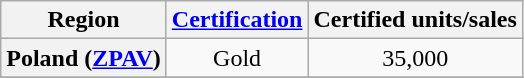<table class="wikitable sortable plainrowheaders" style="text-align:center">
<tr>
<th scope="col">Region</th>
<th scope="col"><a href='#'>Certification</a></th>
<th scope="col">Certified units/sales</th>
</tr>
<tr>
<th scope="row">Poland (<a href='#'>ZPAV</a>)</th>
<td>Gold</td>
<td>35,000</td>
</tr>
<tr>
</tr>
</table>
